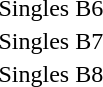<table>
<tr>
<td>Singles B6</td>
<td></td>
<td></td>
<td></td>
</tr>
<tr>
<td>Singles B7</td>
<td></td>
<td></td>
<td></td>
</tr>
<tr>
<td>Singles B8</td>
<td></td>
<td></td>
<td></td>
</tr>
</table>
